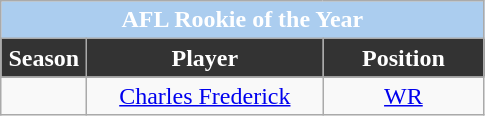<table class="wikitable sortable" style="text-align:center">
<tr>
<td colspan="4" style="background:#ABCDEF; color:white;"><strong>AFL Rookie of the Year</strong></td>
</tr>
<tr>
<th style="width:50px; background:#333; color:white;">Season</th>
<th style="width:150px; background:#333; color:white;">Player</th>
<th style="width:100px; background:#333; color:white;">Position</th>
</tr>
<tr>
<td></td>
<td><a href='#'>Charles Frederick</a></td>
<td><a href='#'>WR</a></td>
</tr>
</table>
